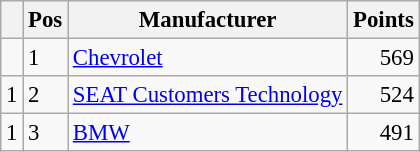<table class="wikitable" style="font-size: 95%;">
<tr>
<th></th>
<th>Pos</th>
<th>Manufacturer</th>
<th>Points</th>
</tr>
<tr>
<td align="left"></td>
<td>1</td>
<td> <a href='#'>Chevrolet</a></td>
<td align="right">569</td>
</tr>
<tr>
<td align="left"> 1</td>
<td>2</td>
<td> <a href='#'>SEAT Customers Technology</a></td>
<td align="right">524</td>
</tr>
<tr>
<td align="left"> 1</td>
<td>3</td>
<td> <a href='#'>BMW</a></td>
<td align="right">491</td>
</tr>
</table>
